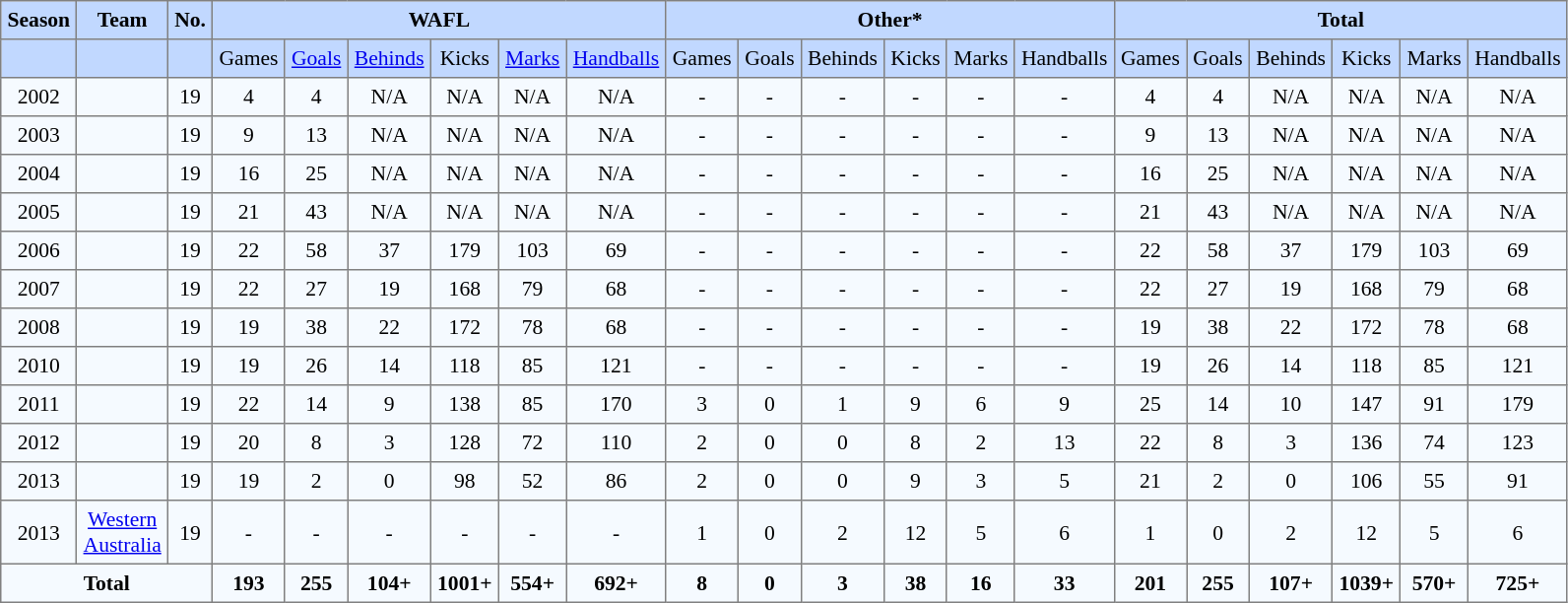<table border="1" cellpadding="4" cellspacing="0" style="text-align:center; font-size:90%; border-collapse:collapse;" width=80%>
<tr style="background:#C1D8FF;">
<th colspan=1>Season</th>
<th colspan=1>Team</th>
<th colspan=1>No.</th>
<th colspan=6>WAFL</th>
<th colspan=6>Other*</th>
<th colspan=6>Total</th>
</tr>
<tr style="background:#C1D8FF;">
<td></td>
<td></td>
<td></td>
<td>Games</td>
<td><a href='#'>Goals</a></td>
<td><a href='#'>Behinds</a></td>
<td>Kicks</td>
<td><a href='#'>Marks</a></td>
<td><a href='#'>Handballs</a></td>
<td>Games</td>
<td>Goals</td>
<td>Behinds</td>
<td>Kicks</td>
<td>Marks</td>
<td>Handballs</td>
<td>Games</td>
<td>Goals</td>
<td>Behinds</td>
<td>Kicks</td>
<td>Marks</td>
<td>Handballs</td>
</tr>
<tr style="background:#F5FAFF;">
<td>2002</td>
<td></td>
<td>19</td>
<td>4</td>
<td>4</td>
<td>N/A</td>
<td>N/A</td>
<td>N/A</td>
<td>N/A</td>
<td>-</td>
<td>-</td>
<td>-</td>
<td>-</td>
<td>-</td>
<td>-</td>
<td>4</td>
<td>4</td>
<td>N/A</td>
<td>N/A</td>
<td>N/A</td>
<td>N/A</td>
</tr>
<tr style="background:#F5FAFF;">
<td>2003</td>
<td></td>
<td>19</td>
<td>9</td>
<td>13</td>
<td>N/A</td>
<td>N/A</td>
<td>N/A</td>
<td>N/A</td>
<td>-</td>
<td>-</td>
<td>-</td>
<td>-</td>
<td>-</td>
<td>-</td>
<td>9</td>
<td>13</td>
<td>N/A</td>
<td>N/A</td>
<td>N/A</td>
<td>N/A</td>
</tr>
<tr style="background:#F5FAFF;">
<td>2004</td>
<td></td>
<td>19</td>
<td>16</td>
<td>25</td>
<td>N/A</td>
<td>N/A</td>
<td>N/A</td>
<td>N/A</td>
<td>-</td>
<td>-</td>
<td>-</td>
<td>-</td>
<td>-</td>
<td>-</td>
<td>16</td>
<td>25</td>
<td>N/A</td>
<td>N/A</td>
<td>N/A</td>
<td>N/A</td>
</tr>
<tr style="background:#F5FAFF;">
<td>2005</td>
<td></td>
<td>19</td>
<td>21</td>
<td>43</td>
<td>N/A</td>
<td>N/A</td>
<td>N/A</td>
<td>N/A</td>
<td>-</td>
<td>-</td>
<td>-</td>
<td>-</td>
<td>-</td>
<td>-</td>
<td>21</td>
<td>43</td>
<td>N/A</td>
<td>N/A</td>
<td>N/A</td>
<td>N/A</td>
</tr>
<tr style="background:#F5FAFF;">
<td>2006</td>
<td></td>
<td>19</td>
<td>22</td>
<td>58</td>
<td>37</td>
<td>179</td>
<td>103</td>
<td>69</td>
<td>-</td>
<td>-</td>
<td>-</td>
<td>-</td>
<td>-</td>
<td>-</td>
<td>22</td>
<td>58</td>
<td>37</td>
<td>179</td>
<td>103</td>
<td>69</td>
</tr>
<tr style="background:#F5FAFF;">
<td>2007</td>
<td></td>
<td>19</td>
<td>22</td>
<td>27</td>
<td>19</td>
<td>168</td>
<td>79</td>
<td>68</td>
<td>-</td>
<td>-</td>
<td>-</td>
<td>-</td>
<td>-</td>
<td>-</td>
<td>22</td>
<td>27</td>
<td>19</td>
<td>168</td>
<td>79</td>
<td>68</td>
</tr>
<tr style="background:#F5FAFF;">
<td>2008</td>
<td></td>
<td>19</td>
<td>19</td>
<td>38</td>
<td>22</td>
<td>172</td>
<td>78</td>
<td>68</td>
<td>-</td>
<td>-</td>
<td>-</td>
<td>-</td>
<td>-</td>
<td>-</td>
<td>19</td>
<td>38</td>
<td>22</td>
<td>172</td>
<td>78</td>
<td>68</td>
</tr>
<tr style="background:#F5FAFF;">
<td>2010</td>
<td></td>
<td>19</td>
<td>19</td>
<td>26</td>
<td>14</td>
<td>118</td>
<td>85</td>
<td>121</td>
<td>-</td>
<td>-</td>
<td>-</td>
<td>-</td>
<td>-</td>
<td>-</td>
<td>19</td>
<td>26</td>
<td>14</td>
<td>118</td>
<td>85</td>
<td>121</td>
</tr>
<tr style="background:#F5FAFF;">
<td>2011</td>
<td></td>
<td>19</td>
<td>22</td>
<td>14</td>
<td>9</td>
<td>138</td>
<td>85</td>
<td>170</td>
<td>3</td>
<td>0</td>
<td>1</td>
<td>9</td>
<td>6</td>
<td>9</td>
<td>25</td>
<td>14</td>
<td>10</td>
<td>147</td>
<td>91</td>
<td>179</td>
</tr>
<tr style="background:#F5FAFF;">
<td>2012</td>
<td></td>
<td>19</td>
<td>20</td>
<td>8</td>
<td>3</td>
<td>128</td>
<td>72</td>
<td>110</td>
<td>2</td>
<td>0</td>
<td>0</td>
<td>8</td>
<td>2</td>
<td>13</td>
<td>22</td>
<td>8</td>
<td>3</td>
<td>136</td>
<td>74</td>
<td>123</td>
</tr>
<tr style="background:#F5FAFF;">
<td>2013</td>
<td></td>
<td>19</td>
<td>19</td>
<td>2</td>
<td>0</td>
<td>98</td>
<td>52</td>
<td>86</td>
<td>2</td>
<td>0</td>
<td>0</td>
<td>9</td>
<td>3</td>
<td>5</td>
<td>21</td>
<td>2</td>
<td>0</td>
<td>106</td>
<td>55</td>
<td>91</td>
</tr>
<tr style="background:#F5FAFF;">
<td>2013</td>
<td><a href='#'>Western Australia</a></td>
<td>19</td>
<td>-</td>
<td>-</td>
<td>-</td>
<td>-</td>
<td>-</td>
<td>-</td>
<td>1</td>
<td>0</td>
<td>2</td>
<td>12</td>
<td>5</td>
<td>6</td>
<td>1</td>
<td>0</td>
<td>2</td>
<td>12</td>
<td>5</td>
<td>6</td>
</tr>
<tr style="background:#F5FAFF;">
<th colspan=3>Total</th>
<td><strong>193</strong></td>
<td><strong>255</strong></td>
<td><strong>104+</strong></td>
<td><strong>1001+</strong></td>
<td><strong>554+</strong></td>
<td><strong>692+</strong></td>
<td><strong>8</strong></td>
<td><strong>0</strong></td>
<td><strong>3</strong></td>
<td><strong>38</strong></td>
<td><strong>16</strong></td>
<td><strong>33</strong></td>
<td><strong>201</strong></td>
<td><strong>255</strong></td>
<td><strong>107+</strong></td>
<td><strong>1039+</strong></td>
<td><strong>570+</strong></td>
<td><strong>725+</strong></td>
</tr>
</table>
